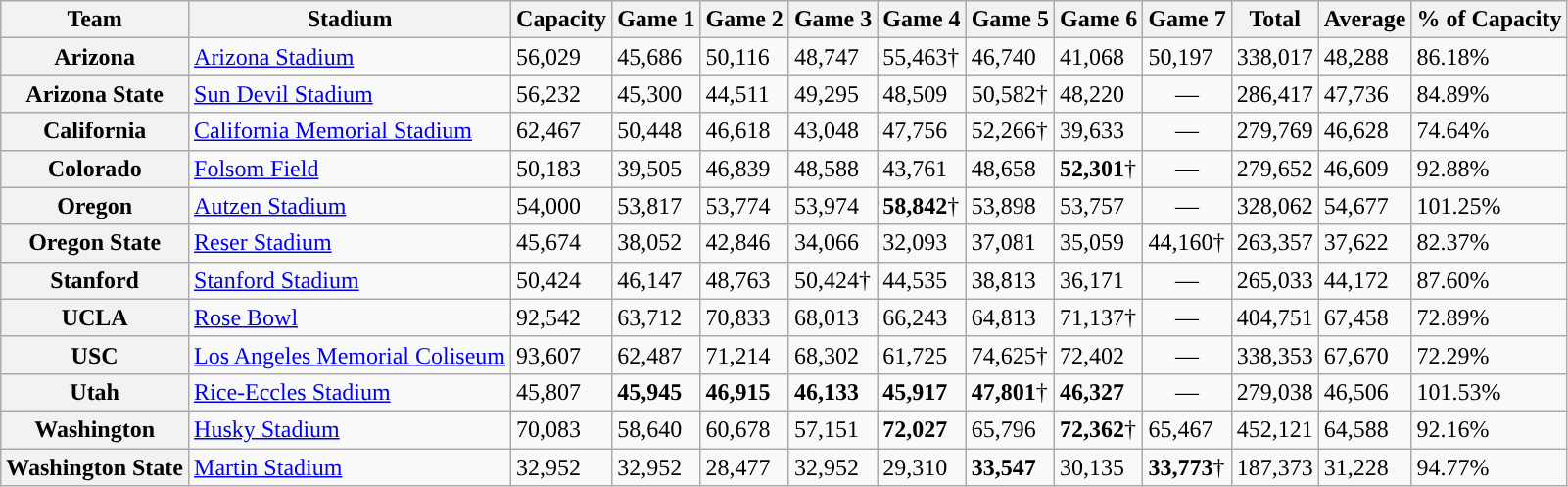<table class="wikitable">
<tr>
<th>Team</th>
<th>Stadium</th>
<th>Capacity</th>
<th>Game 1</th>
<th>Game 2</th>
<th>Game 3</th>
<th>Game 4</th>
<th>Game 5</th>
<th>Game 6</th>
<th>Game 7</th>
<th>Total</th>
<th>Average</th>
<th>% of Capacity</th>
</tr>
<tr>
<th>Arizona</th>
<td><a href='#'>Arizona Stadium</a></td>
<td>56,029</td>
<td>45,686</td>
<td>50,116</td>
<td>48,747</td>
<td>55,463†</td>
<td>46,740</td>
<td>41,068</td>
<td>50,197</td>
<td>338,017</td>
<td>48,288</td>
<td>86.18%</td>
</tr>
<tr>
<th>Arizona State</th>
<td><a href='#'>Sun Devil Stadium</a></td>
<td>56,232</td>
<td>45,300</td>
<td>44,511</td>
<td>49,295</td>
<td>48,509</td>
<td>50,582†</td>
<td>48,220</td>
<td style="text-align:center;">—</td>
<td>286,417</td>
<td>47,736</td>
<td>84.89%</td>
</tr>
<tr>
<th>California</th>
<td><a href='#'>California Memorial Stadium</a></td>
<td>62,467</td>
<td>50,448</td>
<td>46,618</td>
<td>43,048</td>
<td>47,756</td>
<td>52,266†</td>
<td>39,633</td>
<td style="text-align:center;">—</td>
<td>279,769</td>
<td>46,628</td>
<td>74.64%</td>
</tr>
<tr>
<th>Colorado</th>
<td><a href='#'>Folsom Field</a></td>
<td>50,183</td>
<td>39,505</td>
<td>46,839</td>
<td>48,588</td>
<td>43,761</td>
<td>48,658</td>
<td><strong>52,301</strong>†</td>
<td style="text-align:center;">—</td>
<td>279,652</td>
<td>46,609</td>
<td>92.88%</td>
</tr>
<tr>
<th>Oregon</th>
<td><a href='#'>Autzen Stadium</a></td>
<td>54,000</td>
<td>53,817</td>
<td>53,774</td>
<td>53,974</td>
<td><strong>58,842</strong>†</td>
<td>53,898</td>
<td>53,757</td>
<td style="text-align:center;">—</td>
<td>328,062</td>
<td>54,677</td>
<td>101.25%</td>
</tr>
<tr>
<th>Oregon State</th>
<td><a href='#'>Reser Stadium</a></td>
<td>45,674</td>
<td>38,052</td>
<td>42,846</td>
<td>34,066</td>
<td>32,093</td>
<td>37,081</td>
<td>35,059</td>
<td>44,160†</td>
<td>263,357</td>
<td>37,622</td>
<td>82.37%</td>
</tr>
<tr>
<th>Stanford</th>
<td><a href='#'>Stanford Stadium</a></td>
<td>50,424</td>
<td>46,147</td>
<td>48,763</td>
<td>50,424†</td>
<td>44,535</td>
<td>38,813</td>
<td>36,171</td>
<td style="text-align:center;">—</td>
<td>265,033</td>
<td>44,172</td>
<td>87.60%</td>
</tr>
<tr>
<th>UCLA</th>
<td><a href='#'>Rose Bowl</a></td>
<td>92,542</td>
<td>63,712</td>
<td>70,833</td>
<td>68,013</td>
<td>66,243</td>
<td>64,813</td>
<td>71,137†</td>
<td style="text-align:center;">—</td>
<td>404,751</td>
<td>67,458</td>
<td>72.89%</td>
</tr>
<tr>
<th>USC</th>
<td><a href='#'>Los Angeles Memorial Coliseum</a></td>
<td>93,607</td>
<td>62,487</td>
<td>71,214</td>
<td>68,302</td>
<td>61,725</td>
<td>74,625†</td>
<td>72,402</td>
<td style="text-align:center;">—</td>
<td>338,353</td>
<td>67,670</td>
<td>72.29%</td>
</tr>
<tr>
<th>Utah</th>
<td><a href='#'>Rice-Eccles Stadium</a></td>
<td>45,807</td>
<td><strong>45,945</strong></td>
<td><strong>46,915</strong></td>
<td><strong>46,133</strong></td>
<td><strong>45,917</strong></td>
<td><strong>47,801</strong>†</td>
<td><strong>46,327</strong></td>
<td style="text-align:center;">—</td>
<td>279,038</td>
<td>46,506</td>
<td>101.53%</td>
</tr>
<tr>
<th>Washington</th>
<td><a href='#'>Husky Stadium</a></td>
<td>70,083</td>
<td>58,640</td>
<td>60,678</td>
<td>57,151</td>
<td><strong>72,027</strong></td>
<td>65,796</td>
<td><strong>72,362</strong>†</td>
<td>65,467</td>
<td>452,121</td>
<td>64,588</td>
<td>92.16%</td>
</tr>
<tr>
<th><strong>Washington State</strong></th>
<td><a href='#'>Martin Stadium</a></td>
<td>32,952</td>
<td>32,952</td>
<td>28,477</td>
<td>32,952</td>
<td>29,310</td>
<td><strong>33,547 </strong></td>
<td>30,135</td>
<td><strong>33,773</strong>†</td>
<td>187,373</td>
<td>31,228</td>
<td>94.77%</td>
</tr>
</table>
